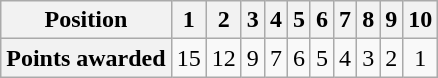<table class="wikitable floatleft" style="text-align: center">
<tr>
<th scope="col">Position</th>
<th scope="col">1</th>
<th scope="col">2</th>
<th scope="col">3</th>
<th scope="col">4</th>
<th scope="col">5</th>
<th scope="col">6</th>
<th scope="col">7</th>
<th scope="col">8</th>
<th scope="col">9</th>
<th scope="col">10</th>
</tr>
<tr>
<th scope="row">Points awarded</th>
<td>15</td>
<td>12</td>
<td>9</td>
<td>7</td>
<td>6</td>
<td>5</td>
<td>4</td>
<td>3</td>
<td>2</td>
<td>1</td>
</tr>
</table>
